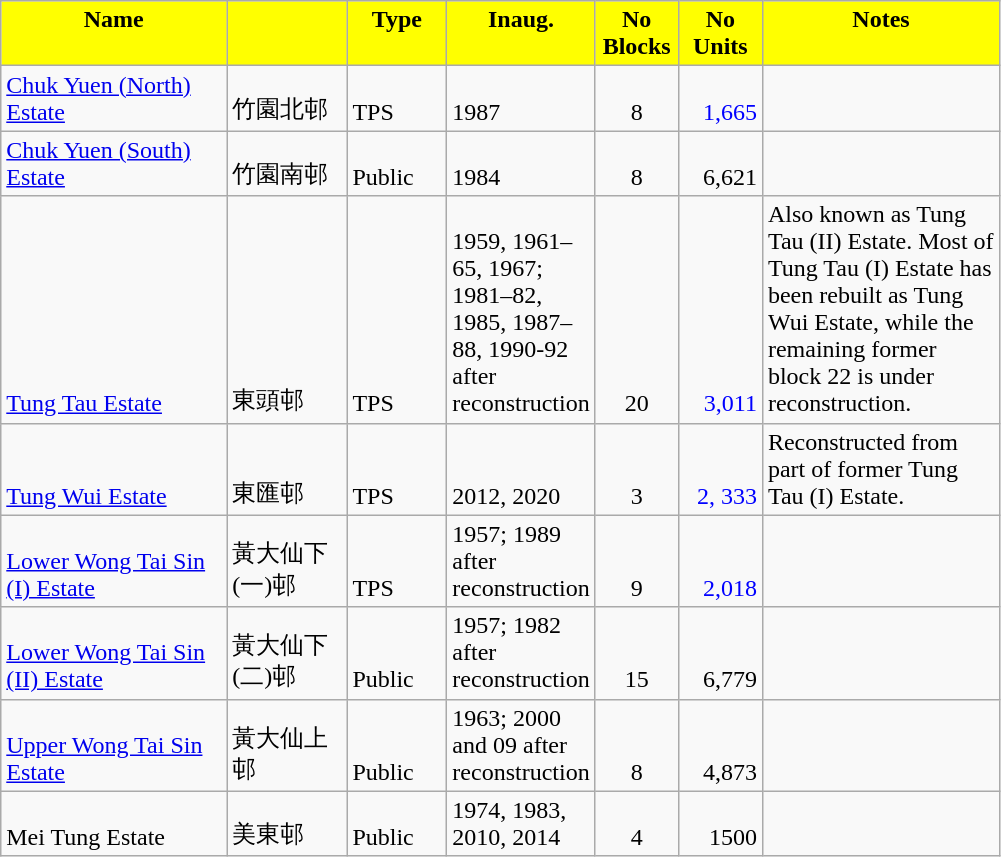<table class="wikitable">
<tr style="font-weight:bold;background-color:yellow" align="center" valign="top">
<td width="143.25" Height="12.75">Name</td>
<td width="72.75" align="center" valign="top"></td>
<td width="59.25" align="center" valign="top">Type</td>
<td width="48" align="center" valign="top">Inaug.</td>
<td width="48" align="center" valign="top">No Blocks</td>
<td width="48.75" align="center" valign="top">No Units</td>
<td width="150.75" align="center" valign="top">Notes</td>
</tr>
<tr valign="bottom">
<td Height="12.75"><a href='#'>Chuk Yuen (North) Estate</a></td>
<td>竹園北邨</td>
<td>TPS</td>
<td>1987</td>
<td align="center">8</td>
<td style="color:blue" align="right">1,665</td>
<td></td>
</tr>
<tr valign="bottom">
<td Height="12.75"><a href='#'>Chuk Yuen (South) Estate</a></td>
<td>竹園南邨</td>
<td>Public</td>
<td>1984</td>
<td align="center">8</td>
<td align="right">6,621</td>
<td></td>
</tr>
<tr valign="bottom">
<td Height="12.75"><a href='#'>Tung Tau Estate</a></td>
<td>東頭邨</td>
<td>TPS</td>
<td>1959, 1961–65, 1967; 1981–82, 1985, 1987–88, 1990-92 after reconstruction</td>
<td align="center">20</td>
<td style="color:blue" align="right">3,011</td>
<td>Also known as Tung Tau (II) Estate. Most of Tung Tau (I) Estate has been rebuilt as Tung Wui Estate, while the remaining former block 22 is under reconstruction.</td>
</tr>
<tr valign="bottom">
<td Height="12.75"><a href='#'>Tung Wui Estate</a></td>
<td>東匯邨</td>
<td>TPS</td>
<td>2012, 2020</td>
<td align="center">3</td>
<td style="color:blue" align="right">2, 333</td>
<td>Reconstructed from part of former Tung Tau (I) Estate.</td>
</tr>
<tr valign="bottom">
<td Height="12.75"><a href='#'>Lower Wong Tai Sin (I) Estate</a></td>
<td>黃大仙下(一)邨</td>
<td>TPS</td>
<td>1957; 1989 after reconstruction</td>
<td align="center">9</td>
<td style="color:blue" align="right">2,018</td>
<td></td>
</tr>
<tr valign="bottom">
<td Height="12.75"><a href='#'>Lower Wong Tai Sin (II) Estate</a></td>
<td>黃大仙下(二)邨</td>
<td>Public</td>
<td>1957; 1982 after reconstruction</td>
<td align="center">15</td>
<td align="right">6,779</td>
<td></td>
</tr>
<tr valign="bottom">
<td Height="12.75"><a href='#'>Upper Wong Tai Sin Estate</a></td>
<td>黃大仙上邨</td>
<td>Public</td>
<td>1963; 2000 and 09 after reconstruction</td>
<td align="center">8</td>
<td align="right">4,873</td>
<td></td>
</tr>
<tr valign="bottom">
<td Height="12.75">Mei Tung Estate</td>
<td>美東邨</td>
<td>Public</td>
<td>1974, 1983, 2010, 2014</td>
<td align="center">4</td>
<td align="right">1500</td>
<td></td>
</tr>
</table>
